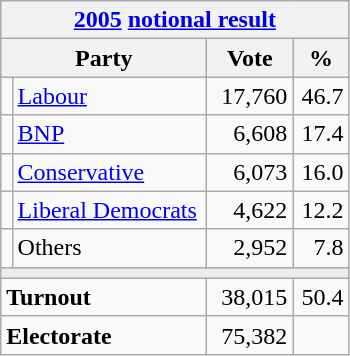<table class="wikitable">
<tr>
<th colspan="4"><a href='#'>2005</a> <a href='#'>notional result</a></th>
</tr>
<tr>
<th bgcolor="#DDDDFF" width="130px" colspan="2">Party</th>
<th bgcolor="#DDDDFF" width="50px">Vote</th>
<th bgcolor="#DDDDFF" width="30px">%</th>
</tr>
<tr>
<td></td>
<td><a href='#'>Labour</a></td>
<td align=right>17,760</td>
<td align=right>46.7</td>
</tr>
<tr>
<td></td>
<td><a href='#'>BNP</a></td>
<td align=right>6,608</td>
<td align=right>17.4</td>
</tr>
<tr>
<td></td>
<td><a href='#'>Conservative</a></td>
<td align=right>6,073</td>
<td align=right>16.0</td>
</tr>
<tr>
<td></td>
<td><a href='#'>Liberal Democrats</a></td>
<td align=right>4,622</td>
<td align=right>12.2</td>
</tr>
<tr>
<td></td>
<td>Others</td>
<td align=right>2,952</td>
<td align=right>7.8</td>
</tr>
<tr>
<td colspan="4" bgcolor="#EAECF0"></td>
</tr>
<tr>
<td colspan="2"><strong>Turnout</strong></td>
<td align=right>38,015</td>
<td align=right>50.4</td>
</tr>
<tr>
<td colspan="2"><strong>Electorate</strong></td>
<td align=right>75,382</td>
</tr>
</table>
